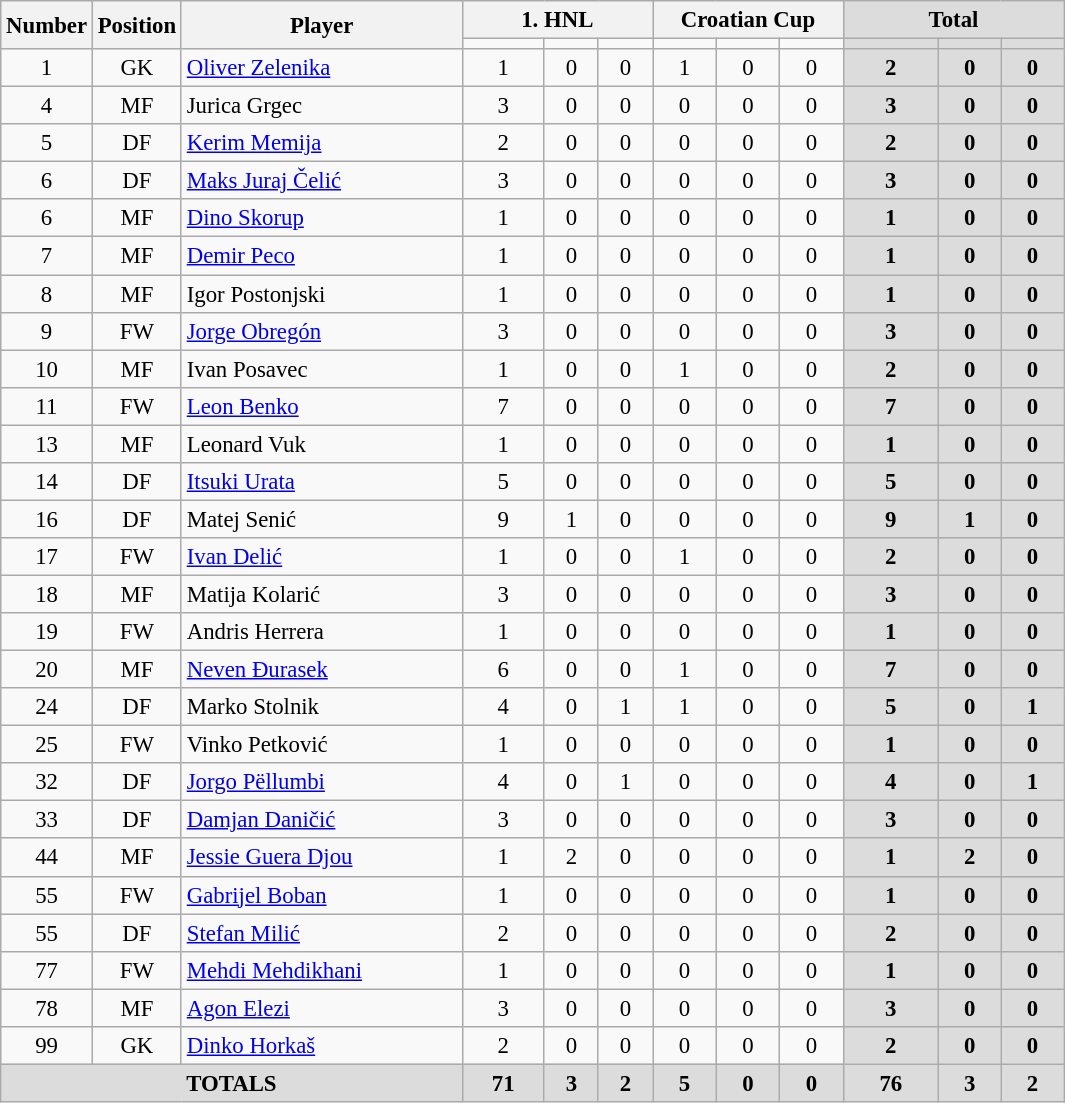<table class="wikitable" style="font-size: 95%; text-align: center;">
<tr>
<th width=40 rowspan="2"  align="center">Number</th>
<th width=40 rowspan="2"  align="center">Position</th>
<th width=180 rowspan="2"  align="center">Player</th>
<th width=120 colspan="3" align="center">1. HNL</th>
<th width=120 colspan="3" align="center">Croatian Cup</th>
<th width=140 colspan="3" align="center" style="background: #DCDCDC">Total</th>
</tr>
<tr>
<td></td>
<td></td>
<td></td>
<td></td>
<td></td>
<td></td>
<th style="background: #DCDCDC"></th>
<th style="background: #DCDCDC"></th>
<th style="background: #DCDCDC"></th>
</tr>
<tr>
<td>1</td>
<td>GK</td>
<td style="text-align:left;"> <a href='#'>Oliver Zelenika</a></td>
<td>1</td>
<td>0</td>
<td>0</td>
<td>1</td>
<td>0</td>
<td>0</td>
<th style="background: #DCDCDC">2</th>
<th style="background: #DCDCDC">0</th>
<th style="background: #DCDCDC">0</th>
</tr>
<tr>
<td>4</td>
<td>MF</td>
<td style="text-align:left;"> Jurica Grgec</td>
<td>3</td>
<td>0</td>
<td>0</td>
<td>0</td>
<td>0</td>
<td>0</td>
<th style="background: #DCDCDC">3</th>
<th style="background: #DCDCDC">0</th>
<th style="background: #DCDCDC">0</th>
</tr>
<tr>
<td>5</td>
<td>DF</td>
<td style="text-align:left;"> <a href='#'>Kerim Memija</a></td>
<td>2</td>
<td>0</td>
<td>0</td>
<td>0</td>
<td>0</td>
<td>0</td>
<th style="background: #DCDCDC">2</th>
<th style="background: #DCDCDC">0</th>
<th style="background: #DCDCDC">0</th>
</tr>
<tr>
<td>6</td>
<td>DF</td>
<td style="text-align:left;"> <a href='#'>Maks Juraj Čelić</a></td>
<td>3</td>
<td>0</td>
<td>0</td>
<td>0</td>
<td>0</td>
<td>0</td>
<th style="background: #DCDCDC">3</th>
<th style="background: #DCDCDC">0</th>
<th style="background: #DCDCDC">0</th>
</tr>
<tr>
<td>6</td>
<td>MF</td>
<td style="text-align:left;"> <a href='#'>Dino Skorup</a></td>
<td>1</td>
<td>0</td>
<td>0</td>
<td>0</td>
<td>0</td>
<td>0</td>
<th style="background: #DCDCDC">1</th>
<th style="background: #DCDCDC">0</th>
<th style="background: #DCDCDC">0</th>
</tr>
<tr>
<td>7</td>
<td>MF</td>
<td style="text-align:left;"> <a href='#'>Demir Peco</a></td>
<td>1</td>
<td>0</td>
<td>0</td>
<td>0</td>
<td>0</td>
<td>0</td>
<th style="background: #DCDCDC">1</th>
<th style="background: #DCDCDC">0</th>
<th style="background: #DCDCDC">0</th>
</tr>
<tr>
<td>8</td>
<td>MF</td>
<td style="text-align:left;"> Igor Postonjski</td>
<td>1</td>
<td>0</td>
<td>0</td>
<td>0</td>
<td>0</td>
<td>0</td>
<th style="background: #DCDCDC">1</th>
<th style="background: #DCDCDC">0</th>
<th style="background: #DCDCDC">0</th>
</tr>
<tr>
<td>9</td>
<td>FW</td>
<td style="text-align:left;"> <a href='#'>Jorge Obregón</a></td>
<td>3</td>
<td>0</td>
<td>0</td>
<td>0</td>
<td>0</td>
<td>0</td>
<th style="background: #DCDCDC">3</th>
<th style="background: #DCDCDC">0</th>
<th style="background: #DCDCDC">0</th>
</tr>
<tr>
<td>10</td>
<td>MF</td>
<td style="text-align:left;"> Ivan Posavec</td>
<td>1</td>
<td>0</td>
<td>0</td>
<td>1</td>
<td>0</td>
<td>0</td>
<th style="background: #DCDCDC">2</th>
<th style="background: #DCDCDC">0</th>
<th style="background: #DCDCDC">0</th>
</tr>
<tr>
<td>11</td>
<td>FW</td>
<td style="text-align:left;"> <a href='#'>Leon Benko</a></td>
<td>7</td>
<td>0</td>
<td>0</td>
<td>0</td>
<td>0</td>
<td>0</td>
<th style="background: #DCDCDC">7</th>
<th style="background: #DCDCDC">0</th>
<th style="background: #DCDCDC">0</th>
</tr>
<tr>
<td>13</td>
<td>MF</td>
<td style="text-align:left;"> Leonard Vuk</td>
<td>1</td>
<td>0</td>
<td>0</td>
<td>0</td>
<td>0</td>
<td>0</td>
<th style="background: #DCDCDC">1</th>
<th style="background: #DCDCDC">0</th>
<th style="background: #DCDCDC">0</th>
</tr>
<tr>
<td>14</td>
<td>DF</td>
<td style="text-align:left;"> <a href='#'>Itsuki Urata</a></td>
<td>5</td>
<td>0</td>
<td>0</td>
<td>0</td>
<td>0</td>
<td>0</td>
<th style="background: #DCDCDC">5</th>
<th style="background: #DCDCDC">0</th>
<th style="background: #DCDCDC">0</th>
</tr>
<tr>
<td>16</td>
<td>DF</td>
<td style="text-align:left;"> Matej Senić</td>
<td>9</td>
<td>1</td>
<td>0</td>
<td>0</td>
<td>0</td>
<td>0</td>
<th style="background: #DCDCDC">9</th>
<th style="background: #DCDCDC">1</th>
<th style="background: #DCDCDC">0</th>
</tr>
<tr>
<td>17</td>
<td>FW</td>
<td style="text-align:left;"> <a href='#'>Ivan Delić</a></td>
<td>1</td>
<td>0</td>
<td>0</td>
<td>1</td>
<td>0</td>
<td>0</td>
<th style="background: #DCDCDC">2</th>
<th style="background: #DCDCDC">0</th>
<th style="background: #DCDCDC">0</th>
</tr>
<tr>
<td>18</td>
<td>MF</td>
<td style="text-align:left;"> Matija Kolarić</td>
<td>3</td>
<td>0</td>
<td>0</td>
<td>0</td>
<td>0</td>
<td>0</td>
<th style="background: #DCDCDC">3</th>
<th style="background: #DCDCDC">0</th>
<th style="background: #DCDCDC">0</th>
</tr>
<tr>
<td>19</td>
<td>FW</td>
<td style="text-align:left;"> Andris Herrera</td>
<td>1</td>
<td>0</td>
<td>0</td>
<td>0</td>
<td>0</td>
<td>0</td>
<th style="background: #DCDCDC">1</th>
<th style="background: #DCDCDC">0</th>
<th style="background: #DCDCDC">0</th>
</tr>
<tr>
<td>20</td>
<td>MF</td>
<td style="text-align:left;"> <a href='#'>Neven Đurasek</a></td>
<td>6</td>
<td>0</td>
<td>0</td>
<td>1</td>
<td>0</td>
<td>0</td>
<th style="background: #DCDCDC">7</th>
<th style="background: #DCDCDC">0</th>
<th style="background: #DCDCDC">0</th>
</tr>
<tr>
<td>24</td>
<td>DF</td>
<td style="text-align:left;"> Marko Stolnik</td>
<td>4</td>
<td>0</td>
<td>1</td>
<td>1</td>
<td>0</td>
<td>0</td>
<th style="background: #DCDCDC">5</th>
<th style="background: #DCDCDC">0</th>
<th style="background: #DCDCDC">1</th>
</tr>
<tr>
<td>25</td>
<td>FW</td>
<td style="text-align:left;"> Vinko Petković</td>
<td>1</td>
<td>0</td>
<td>0</td>
<td>0</td>
<td>0</td>
<td>0</td>
<th style="background: #DCDCDC">1</th>
<th style="background: #DCDCDC">0</th>
<th style="background: #DCDCDC">0</th>
</tr>
<tr>
<td>32</td>
<td>DF</td>
<td style="text-align:left;"> <a href='#'>Jorgo Pëllumbi</a></td>
<td>4</td>
<td>0</td>
<td>1</td>
<td>0</td>
<td>0</td>
<td>0</td>
<th style="background: #DCDCDC">4</th>
<th style="background: #DCDCDC">0</th>
<th style="background: #DCDCDC">1</th>
</tr>
<tr>
<td>33</td>
<td>DF</td>
<td style="text-align:left;"> <a href='#'>Damjan Daničić</a></td>
<td>3</td>
<td>0</td>
<td>0</td>
<td>0</td>
<td>0</td>
<td>0</td>
<th style="background: #DCDCDC">3</th>
<th style="background: #DCDCDC">0</th>
<th style="background: #DCDCDC">0</th>
</tr>
<tr>
<td>44</td>
<td>MF</td>
<td style="text-align:left;"> <a href='#'>Jessie Guera Djou</a></td>
<td>1</td>
<td>2</td>
<td>0</td>
<td>0</td>
<td>0</td>
<td>0</td>
<th style="background: #DCDCDC">1</th>
<th style="background: #DCDCDC">2</th>
<th style="background: #DCDCDC">0</th>
</tr>
<tr>
<td>55</td>
<td>FW</td>
<td style="text-align:left;"> <a href='#'>Gabrijel Boban</a></td>
<td>1</td>
<td>0</td>
<td>0</td>
<td>0</td>
<td>0</td>
<td>0</td>
<th style="background: #DCDCDC">1</th>
<th style="background: #DCDCDC">0</th>
<th style="background: #DCDCDC">0</th>
</tr>
<tr>
<td>55</td>
<td>DF</td>
<td style="text-align:left;"> <a href='#'>Stefan Milić</a></td>
<td>2</td>
<td>0</td>
<td>0</td>
<td>0</td>
<td>0</td>
<td>0</td>
<th style="background: #DCDCDC">2</th>
<th style="background: #DCDCDC">0</th>
<th style="background: #DCDCDC">0</th>
</tr>
<tr>
<td>77</td>
<td>FW</td>
<td style="text-align:left;"> <a href='#'>Mehdi Mehdikhani</a></td>
<td>1</td>
<td>0</td>
<td>0</td>
<td>0</td>
<td>0</td>
<td>0</td>
<th style="background: #DCDCDC">1</th>
<th style="background: #DCDCDC">0</th>
<th style="background: #DCDCDC">0</th>
</tr>
<tr>
<td>78</td>
<td>MF</td>
<td style="text-align:left;"> <a href='#'>Agon Elezi</a></td>
<td>3</td>
<td>0</td>
<td>0</td>
<td>0</td>
<td>0</td>
<td>0</td>
<th style="background: #DCDCDC">3</th>
<th style="background: #DCDCDC">0</th>
<th style="background: #DCDCDC">0</th>
</tr>
<tr>
<td>99</td>
<td>GK</td>
<td style="text-align:left;"> <a href='#'>Dinko Horkaš</a></td>
<td>2</td>
<td>0</td>
<td>0</td>
<td>0</td>
<td>0</td>
<td>0</td>
<th style="background: #DCDCDC">2</th>
<th style="background: #DCDCDC">0</th>
<th style="background: #DCDCDC">0</th>
</tr>
<tr>
<th colspan="3" align="center" style="background: #DCDCDC">TOTALS</th>
<th style="background: #DCDCDC">71</th>
<th style="background: #DCDCDC">3</th>
<th style="background: #DCDCDC">2</th>
<th style="background: #DCDCDC">5</th>
<th style="background: #DCDCDC">0</th>
<th style="background: #DCDCDC">0</th>
<th style="background: #DCDCDC">76</th>
<th style="background: #DCDCDC">3</th>
<th style="background: #DCDCDC">2</th>
</tr>
</table>
